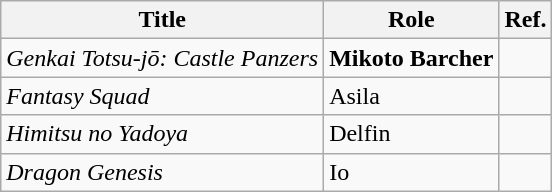<table class="wikitable">
<tr>
<th>Title</th>
<th>Role</th>
<th>Ref.</th>
</tr>
<tr>
<td><em>Genkai Totsu-jō: Castle Panzers</em></td>
<td><strong>Mikoto Barcher</strong></td>
<td></td>
</tr>
<tr>
<td><em>Fantasy Squad</em></td>
<td>Asila</td>
<td></td>
</tr>
<tr>
<td><em>Himitsu no Yadoya</em></td>
<td>Delfin</td>
<td></td>
</tr>
<tr>
<td><em>Dragon Genesis</em></td>
<td>Io</td>
<td></td>
</tr>
</table>
